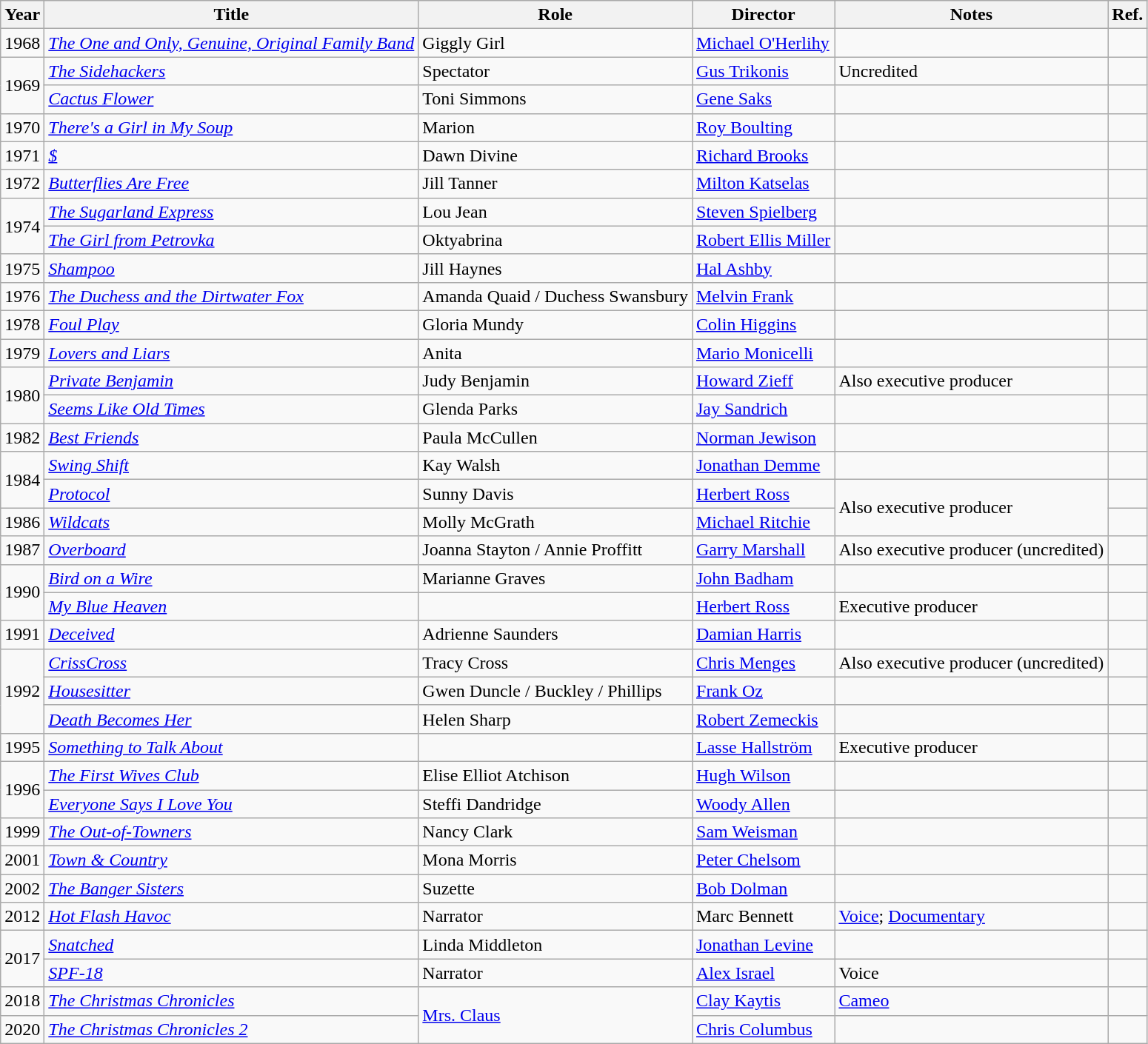<table class="wikitable sortable">
<tr>
<th>Year</th>
<th>Title</th>
<th>Role</th>
<th>Director</th>
<th class="unsortable">Notes</th>
<th class="unsortable">Ref.</th>
</tr>
<tr>
<td>1968</td>
<td><em><a href='#'>The One and Only, Genuine, Original Family Band</a></em></td>
<td>Giggly Girl</td>
<td><a href='#'>Michael O'Herlihy</a></td>
<td></td>
<td></td>
</tr>
<tr>
<td rowspan="2">1969</td>
<td><em><a href='#'>The Sidehackers</a></em></td>
<td>Spectator</td>
<td><a href='#'>Gus Trikonis</a></td>
<td>Uncredited</td>
<td></td>
</tr>
<tr>
<td><em><a href='#'>Cactus Flower</a></em></td>
<td>Toni Simmons</td>
<td><a href='#'>Gene Saks</a></td>
<td></td>
<td></td>
</tr>
<tr>
<td>1970</td>
<td><em><a href='#'>There's a Girl in My Soup</a></em></td>
<td>Marion</td>
<td><a href='#'>Roy Boulting</a></td>
<td></td>
<td></td>
</tr>
<tr>
<td>1971</td>
<td><em><a href='#'>$</a></em></td>
<td>Dawn Divine</td>
<td><a href='#'>Richard Brooks</a></td>
<td></td>
<td></td>
</tr>
<tr>
<td>1972</td>
<td><em><a href='#'>Butterflies Are Free</a></em></td>
<td>Jill Tanner</td>
<td><a href='#'>Milton Katselas</a></td>
<td></td>
<td></td>
</tr>
<tr>
<td rowspan="2">1974</td>
<td><em><a href='#'>The Sugarland Express</a></em></td>
<td>Lou Jean</td>
<td><a href='#'>Steven Spielberg</a></td>
<td></td>
<td></td>
</tr>
<tr>
<td><em><a href='#'>The Girl from Petrovka</a></em></td>
<td>Oktyabrina</td>
<td><a href='#'>Robert Ellis Miller</a></td>
<td></td>
<td></td>
</tr>
<tr>
<td>1975</td>
<td><em><a href='#'>Shampoo</a></em></td>
<td>Jill Haynes</td>
<td><a href='#'>Hal Ashby</a></td>
<td></td>
<td></td>
</tr>
<tr>
<td>1976</td>
<td><em><a href='#'>The Duchess and the Dirtwater Fox</a></em></td>
<td>Amanda Quaid / Duchess Swansbury</td>
<td><a href='#'>Melvin Frank</a></td>
<td></td>
<td></td>
</tr>
<tr>
<td>1978</td>
<td><em><a href='#'>Foul Play</a></em></td>
<td>Gloria Mundy</td>
<td><a href='#'>Colin Higgins</a></td>
<td></td>
<td></td>
</tr>
<tr>
<td>1979</td>
<td><em><a href='#'>Lovers and Liars</a></em></td>
<td>Anita</td>
<td><a href='#'>Mario Monicelli</a></td>
<td></td>
<td></td>
</tr>
<tr>
<td rowspan="2">1980</td>
<td><em><a href='#'>Private Benjamin</a></em></td>
<td>Judy Benjamin</td>
<td><a href='#'>Howard Zieff</a></td>
<td>Also executive producer</td>
<td></td>
</tr>
<tr>
<td><em><a href='#'>Seems Like Old Times</a></em></td>
<td>Glenda Parks</td>
<td><a href='#'>Jay Sandrich</a></td>
<td></td>
<td></td>
</tr>
<tr>
<td>1982</td>
<td><em><a href='#'>Best Friends</a></em></td>
<td>Paula McCullen</td>
<td><a href='#'>Norman Jewison</a></td>
<td></td>
<td></td>
</tr>
<tr>
<td rowspan="2">1984</td>
<td><em><a href='#'>Swing Shift</a></em></td>
<td>Kay Walsh</td>
<td><a href='#'>Jonathan Demme</a></td>
<td></td>
<td></td>
</tr>
<tr>
<td><em><a href='#'>Protocol</a></em></td>
<td>Sunny Davis</td>
<td><a href='#'>Herbert Ross</a></td>
<td rowspan="2">Also executive producer</td>
<td></td>
</tr>
<tr>
<td>1986</td>
<td><em><a href='#'>Wildcats</a></em></td>
<td>Molly McGrath</td>
<td><a href='#'>Michael Ritchie</a></td>
<td></td>
</tr>
<tr>
<td>1987</td>
<td><em><a href='#'>Overboard</a></em></td>
<td>Joanna Stayton / Annie Proffitt</td>
<td><a href='#'>Garry Marshall</a></td>
<td>Also executive producer (uncredited)</td>
<td></td>
</tr>
<tr>
<td rowspan=2>1990</td>
<td><em><a href='#'>Bird on a Wire</a></em></td>
<td>Marianne Graves</td>
<td><a href='#'>John Badham</a></td>
<td></td>
<td></td>
</tr>
<tr>
<td><em><a href='#'>My Blue Heaven</a></em></td>
<td></td>
<td><a href='#'>Herbert Ross</a></td>
<td>Executive producer</td>
<td></td>
</tr>
<tr>
<td>1991</td>
<td><em><a href='#'>Deceived</a></em></td>
<td>Adrienne Saunders</td>
<td><a href='#'>Damian Harris</a></td>
<td></td>
<td></td>
</tr>
<tr>
<td rowspan="3">1992</td>
<td><em><a href='#'>CrissCross</a></em></td>
<td>Tracy Cross</td>
<td><a href='#'>Chris Menges</a></td>
<td>Also executive producer (uncredited)</td>
<td></td>
</tr>
<tr>
<td><em><a href='#'>Housesitter</a></em></td>
<td>Gwen Duncle / Buckley / Phillips</td>
<td><a href='#'>Frank Oz</a></td>
<td></td>
<td></td>
</tr>
<tr>
<td><em><a href='#'>Death Becomes Her</a></em></td>
<td>Helen Sharp</td>
<td><a href='#'>Robert Zemeckis</a></td>
<td></td>
<td></td>
</tr>
<tr>
<td>1995</td>
<td><em><a href='#'>Something to Talk About</a></em></td>
<td></td>
<td><a href='#'>Lasse Hallström</a></td>
<td>Executive producer</td>
<td></td>
</tr>
<tr>
<td rowspan="2">1996</td>
<td><em><a href='#'>The First Wives Club</a></em></td>
<td>Elise Elliot Atchison</td>
<td><a href='#'>Hugh Wilson</a></td>
<td></td>
<td></td>
</tr>
<tr>
<td><em><a href='#'>Everyone Says I Love You</a></em></td>
<td>Steffi Dandridge</td>
<td><a href='#'>Woody Allen</a></td>
<td></td>
<td></td>
</tr>
<tr>
<td>1999</td>
<td><em><a href='#'>The Out-of-Towners</a></em></td>
<td>Nancy Clark</td>
<td><a href='#'>Sam Weisman</a></td>
<td></td>
<td></td>
</tr>
<tr>
<td>2001</td>
<td><em><a href='#'>Town & Country</a></em></td>
<td>Mona Morris</td>
<td><a href='#'>Peter Chelsom</a></td>
<td></td>
<td></td>
</tr>
<tr>
<td>2002</td>
<td><em><a href='#'>The Banger Sisters</a></em></td>
<td>Suzette</td>
<td><a href='#'>Bob Dolman</a></td>
<td></td>
<td></td>
</tr>
<tr>
<td>2012</td>
<td><em><a href='#'>Hot Flash Havoc</a></em></td>
<td>Narrator</td>
<td>Marc Bennett</td>
<td><a href='#'>Voice</a>; <a href='#'>Documentary</a></td>
<td></td>
</tr>
<tr>
<td rowspan="2">2017</td>
<td><em><a href='#'>Snatched</a></em></td>
<td>Linda Middleton</td>
<td><a href='#'>Jonathan Levine</a></td>
<td></td>
<td></td>
</tr>
<tr>
<td><em><a href='#'>SPF-18</a></em></td>
<td>Narrator</td>
<td><a href='#'>Alex Israel</a></td>
<td>Voice</td>
<td></td>
</tr>
<tr>
<td>2018</td>
<td><em><a href='#'>The Christmas Chronicles</a></em></td>
<td rowspan="2"><a href='#'>Mrs. Claus</a></td>
<td><a href='#'>Clay Kaytis</a></td>
<td><a href='#'>Cameo</a></td>
<td></td>
</tr>
<tr>
<td>2020</td>
<td><em><a href='#'>The Christmas Chronicles 2</a></em></td>
<td><a href='#'>Chris Columbus</a></td>
<td></td>
<td></td>
</tr>
</table>
